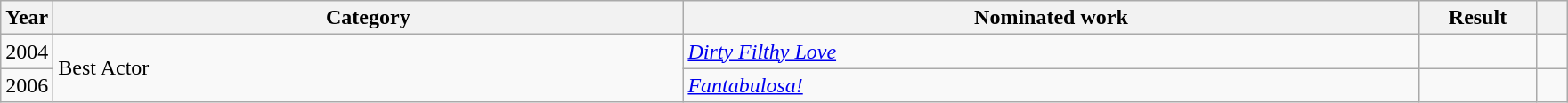<table class="wikitable">
<tr>
<th scope="col" style="width:1em;">Year</th>
<th scope="col" style="width:29em;">Category</th>
<th scope="col" style="width:34em;">Nominated work</th>
<th scope="col" style="width:5em;">Result</th>
<th scope="col" style="width:1em;"></th>
</tr>
<tr>
<td>2004</td>
<td rowspan="2">Best Actor</td>
<td><em><a href='#'>Dirty Filthy Love</a></em></td>
<td></td>
<td></td>
</tr>
<tr>
<td>2006</td>
<td><em><a href='#'>Fantabulosa!</a></em></td>
<td></td>
<td></td>
</tr>
</table>
